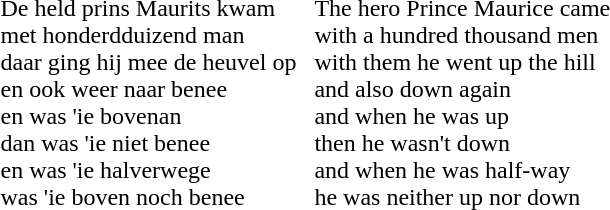<table cellpadding="5">
<tr>
<td><br>De held prins Maurits kwam<br>
met honderdduizend man<br>
daar ging hij mee de heuvel op<br> 
en ook weer naar benee<br>
en was 'ie bovenan<br>
dan was 'ie niet benee<br>
en was 'ie halverwege<br>
was 'ie boven noch benee</td>
<td><br>The hero Prince Maurice came<br>
with a hundred thousand men<br>
with them he went up the hill<br>
and also down again<br>
and when he was up<br>
then he wasn't down<br>
and when he was half-way<br>
he was neither up nor down</td>
</tr>
</table>
